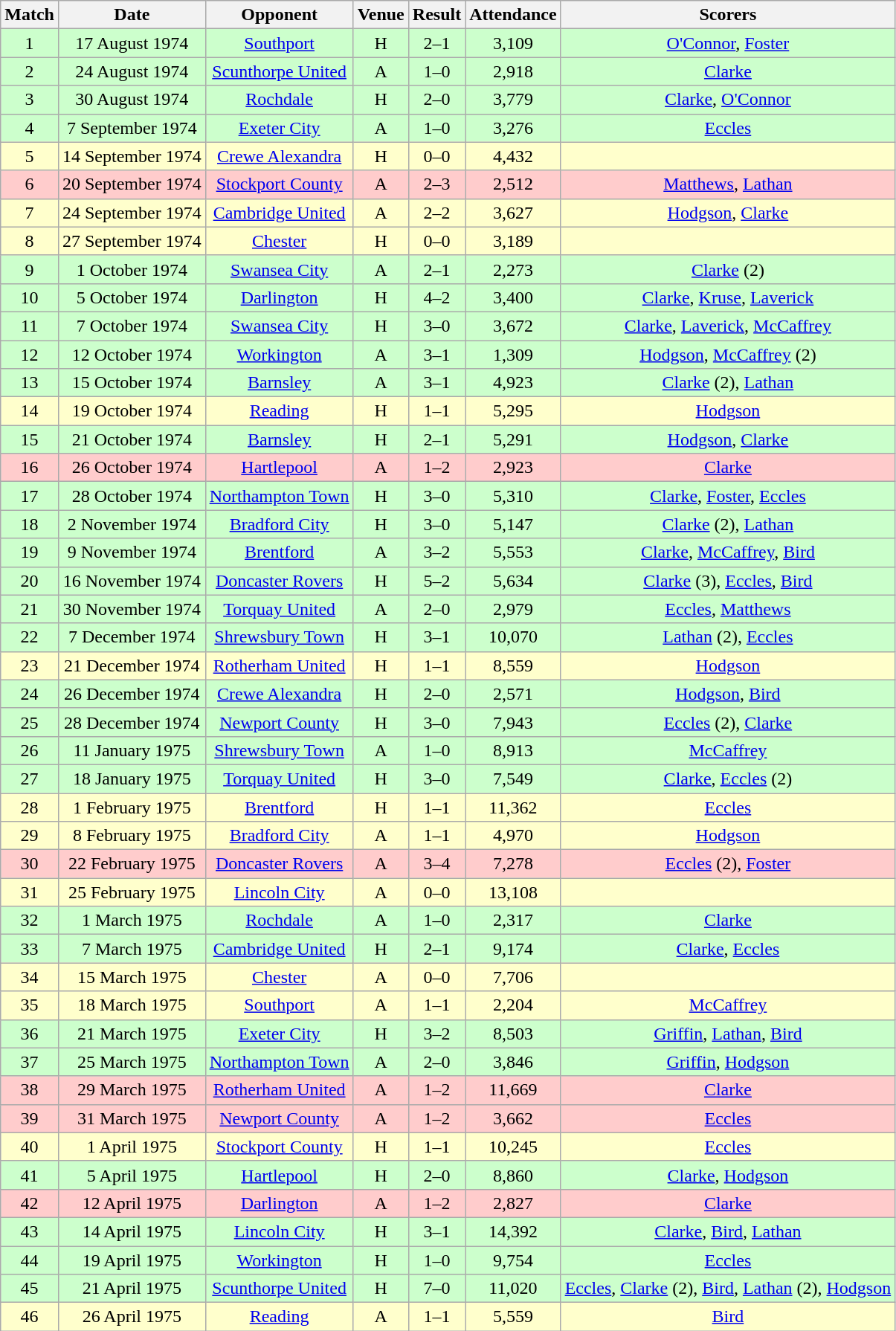<table class="wikitable" style="font-size:100%; text-align:center">
<tr>
<th>Match</th>
<th>Date</th>
<th>Opponent</th>
<th>Venue</th>
<th>Result</th>
<th>Attendance</th>
<th>Scorers</th>
</tr>
<tr style="background: #CCFFCC;">
<td>1</td>
<td>17 August 1974</td>
<td><a href='#'>Southport</a></td>
<td>H</td>
<td>2–1</td>
<td>3,109</td>
<td><a href='#'>O'Connor</a>, <a href='#'>Foster</a></td>
</tr>
<tr style="background: #CCFFCC;">
<td>2</td>
<td>24 August 1974</td>
<td><a href='#'>Scunthorpe United</a></td>
<td>A</td>
<td>1–0</td>
<td>2,918</td>
<td><a href='#'>Clarke</a></td>
</tr>
<tr style="background: #CCFFCC;">
<td>3</td>
<td>30 August 1974</td>
<td><a href='#'>Rochdale</a></td>
<td>H</td>
<td>2–0</td>
<td>3,779</td>
<td><a href='#'>Clarke</a>, <a href='#'>O'Connor</a></td>
</tr>
<tr style="background: #CCFFCC;">
<td>4</td>
<td>7 September 1974</td>
<td><a href='#'>Exeter City</a></td>
<td>A</td>
<td>1–0</td>
<td>3,276</td>
<td><a href='#'>Eccles</a></td>
</tr>
<tr style="background: #FFFFCC;">
<td>5</td>
<td>14 September 1974</td>
<td><a href='#'>Crewe Alexandra</a></td>
<td>H</td>
<td>0–0</td>
<td>4,432</td>
<td></td>
</tr>
<tr style="background: #FFCCCC;">
<td>6</td>
<td>20 September 1974</td>
<td><a href='#'>Stockport County</a></td>
<td>A</td>
<td>2–3</td>
<td>2,512</td>
<td><a href='#'>Matthews</a>, <a href='#'>Lathan</a></td>
</tr>
<tr style="background: #FFFFCC;">
<td>7</td>
<td>24 September 1974</td>
<td><a href='#'>Cambridge United</a></td>
<td>A</td>
<td>2–2</td>
<td>3,627</td>
<td><a href='#'>Hodgson</a>, <a href='#'>Clarke</a></td>
</tr>
<tr style="background: #FFFFCC;">
<td>8</td>
<td>27 September 1974</td>
<td><a href='#'>Chester</a></td>
<td>H</td>
<td>0–0</td>
<td>3,189</td>
<td></td>
</tr>
<tr style="background: #CCFFCC;">
<td>9</td>
<td>1 October 1974</td>
<td><a href='#'>Swansea City</a></td>
<td>A</td>
<td>2–1</td>
<td>2,273</td>
<td><a href='#'>Clarke</a> (2)</td>
</tr>
<tr style="background: #CCFFCC;">
<td>10</td>
<td>5 October 1974</td>
<td><a href='#'>Darlington</a></td>
<td>H</td>
<td>4–2</td>
<td>3,400</td>
<td><a href='#'>Clarke</a>, <a href='#'>Kruse</a>, <a href='#'>Laverick</a></td>
</tr>
<tr style="background: #CCFFCC;">
<td>11</td>
<td>7 October 1974</td>
<td><a href='#'>Swansea City</a></td>
<td>H</td>
<td>3–0</td>
<td>3,672</td>
<td><a href='#'>Clarke</a>, <a href='#'>Laverick</a>, <a href='#'>McCaffrey</a></td>
</tr>
<tr style="background: #CCFFCC;">
<td>12</td>
<td>12 October 1974</td>
<td><a href='#'>Workington</a></td>
<td>A</td>
<td>3–1</td>
<td>1,309</td>
<td><a href='#'>Hodgson</a>, <a href='#'>McCaffrey</a> (2)</td>
</tr>
<tr style="background: #CCFFCC;">
<td>13</td>
<td>15 October 1974</td>
<td><a href='#'>Barnsley</a></td>
<td>A</td>
<td>3–1</td>
<td>4,923</td>
<td><a href='#'>Clarke</a> (2), <a href='#'>Lathan</a></td>
</tr>
<tr style="background: #FFFFCC;">
<td>14</td>
<td>19 October 1974</td>
<td><a href='#'>Reading</a></td>
<td>H</td>
<td>1–1</td>
<td>5,295</td>
<td><a href='#'>Hodgson</a></td>
</tr>
<tr style="background: #CCFFCC;">
<td>15</td>
<td>21 October 1974</td>
<td><a href='#'>Barnsley</a></td>
<td>H</td>
<td>2–1</td>
<td>5,291</td>
<td><a href='#'>Hodgson</a>, <a href='#'>Clarke</a></td>
</tr>
<tr style="background: #FFCCCC;">
<td>16</td>
<td>26 October 1974</td>
<td><a href='#'>Hartlepool</a></td>
<td>A</td>
<td>1–2</td>
<td>2,923</td>
<td><a href='#'>Clarke</a></td>
</tr>
<tr style="background: #CCFFCC;">
<td>17</td>
<td>28 October 1974</td>
<td><a href='#'>Northampton Town</a></td>
<td>H</td>
<td>3–0</td>
<td>5,310</td>
<td><a href='#'>Clarke</a>, <a href='#'>Foster</a>, <a href='#'>Eccles</a></td>
</tr>
<tr style="background: #CCFFCC;">
<td>18</td>
<td>2 November 1974</td>
<td><a href='#'>Bradford City</a></td>
<td>H</td>
<td>3–0</td>
<td>5,147</td>
<td><a href='#'>Clarke</a> (2), <a href='#'>Lathan</a></td>
</tr>
<tr style="background: #CCFFCC;">
<td>19</td>
<td>9 November 1974</td>
<td><a href='#'>Brentford</a></td>
<td>A</td>
<td>3–2</td>
<td>5,553</td>
<td><a href='#'>Clarke</a>, <a href='#'>McCaffrey</a>, <a href='#'>Bird</a></td>
</tr>
<tr style="background: #CCFFCC;">
<td>20</td>
<td>16 November 1974</td>
<td><a href='#'>Doncaster Rovers</a></td>
<td>H</td>
<td>5–2</td>
<td>5,634</td>
<td><a href='#'>Clarke</a> (3), <a href='#'>Eccles</a>, <a href='#'>Bird</a></td>
</tr>
<tr style="background: #CCFFCC;">
<td>21</td>
<td>30 November 1974</td>
<td><a href='#'>Torquay United</a></td>
<td>A</td>
<td>2–0</td>
<td>2,979</td>
<td><a href='#'>Eccles</a>, <a href='#'>Matthews</a></td>
</tr>
<tr style="background: #CCFFCC;">
<td>22</td>
<td>7 December 1974</td>
<td><a href='#'>Shrewsbury Town</a></td>
<td>H</td>
<td>3–1</td>
<td>10,070</td>
<td><a href='#'>Lathan</a> (2), <a href='#'>Eccles</a></td>
</tr>
<tr style="background: #FFFFCC;">
<td>23</td>
<td>21 December 1974</td>
<td><a href='#'>Rotherham United</a></td>
<td>H</td>
<td>1–1</td>
<td>8,559</td>
<td><a href='#'>Hodgson</a></td>
</tr>
<tr style="background: #CCFFCC;">
<td>24</td>
<td>26 December 1974</td>
<td><a href='#'>Crewe Alexandra</a></td>
<td>H</td>
<td>2–0</td>
<td>2,571</td>
<td><a href='#'>Hodgson</a>, <a href='#'>Bird</a></td>
</tr>
<tr style="background: #CCFFCC;">
<td>25</td>
<td>28 December 1974</td>
<td><a href='#'>Newport County</a></td>
<td>H</td>
<td>3–0</td>
<td>7,943</td>
<td><a href='#'>Eccles</a> (2), <a href='#'>Clarke</a></td>
</tr>
<tr style="background: #CCFFCC;">
<td>26</td>
<td>11 January 1975</td>
<td><a href='#'>Shrewsbury Town</a></td>
<td>A</td>
<td>1–0</td>
<td>8,913</td>
<td><a href='#'>McCaffrey</a></td>
</tr>
<tr style="background: #CCFFCC;">
<td>27</td>
<td>18 January 1975</td>
<td><a href='#'>Torquay United</a></td>
<td>H</td>
<td>3–0</td>
<td>7,549</td>
<td><a href='#'>Clarke</a>, <a href='#'>Eccles</a> (2)</td>
</tr>
<tr style="background: #FFFFCC;">
<td>28</td>
<td>1 February 1975</td>
<td><a href='#'>Brentford</a></td>
<td>H</td>
<td>1–1</td>
<td>11,362</td>
<td><a href='#'>Eccles</a></td>
</tr>
<tr style="background: #FFFFCC;">
<td>29</td>
<td>8 February 1975</td>
<td><a href='#'>Bradford City</a></td>
<td>A</td>
<td>1–1</td>
<td>4,970</td>
<td><a href='#'>Hodgson</a></td>
</tr>
<tr style="background: #FFCCCC;">
<td>30</td>
<td>22 February 1975</td>
<td><a href='#'>Doncaster Rovers</a></td>
<td>A</td>
<td>3–4</td>
<td>7,278</td>
<td><a href='#'>Eccles</a> (2), <a href='#'>Foster</a></td>
</tr>
<tr style="background: #FFFFCC;">
<td>31</td>
<td>25 February 1975</td>
<td><a href='#'>Lincoln City</a></td>
<td>A</td>
<td>0–0</td>
<td>13,108</td>
<td></td>
</tr>
<tr style="background: #CCFFCC;">
<td>32</td>
<td>1 March 1975</td>
<td><a href='#'>Rochdale</a></td>
<td>A</td>
<td>1–0</td>
<td>2,317</td>
<td><a href='#'>Clarke</a></td>
</tr>
<tr style="background: #CCFFCC;">
<td>33</td>
<td>7 March 1975</td>
<td><a href='#'>Cambridge United</a></td>
<td>H</td>
<td>2–1</td>
<td>9,174</td>
<td><a href='#'>Clarke</a>, <a href='#'>Eccles</a></td>
</tr>
<tr style="background: #FFFFCC;">
<td>34</td>
<td>15 March 1975</td>
<td><a href='#'>Chester</a></td>
<td>A</td>
<td>0–0</td>
<td>7,706</td>
<td></td>
</tr>
<tr style="background: #FFFFCC;">
<td>35</td>
<td>18 March 1975</td>
<td><a href='#'>Southport</a></td>
<td>A</td>
<td>1–1</td>
<td>2,204</td>
<td><a href='#'>McCaffrey</a></td>
</tr>
<tr style="background: #CCFFCC;">
<td>36</td>
<td>21 March 1975</td>
<td><a href='#'>Exeter City</a></td>
<td>H</td>
<td>3–2</td>
<td>8,503</td>
<td><a href='#'>Griffin</a>, <a href='#'>Lathan</a>, <a href='#'>Bird</a></td>
</tr>
<tr style="background: #CCFFCC;">
<td>37</td>
<td>25 March 1975</td>
<td><a href='#'>Northampton Town</a></td>
<td>A</td>
<td>2–0</td>
<td>3,846</td>
<td><a href='#'>Griffin</a>, <a href='#'>Hodgson</a></td>
</tr>
<tr style="background: #FFCCCC;">
<td>38</td>
<td>29 March 1975</td>
<td><a href='#'>Rotherham United</a></td>
<td>A</td>
<td>1–2</td>
<td>11,669</td>
<td><a href='#'>Clarke</a></td>
</tr>
<tr style="background: #FFCCCC;">
<td>39</td>
<td>31 March 1975</td>
<td><a href='#'>Newport County</a></td>
<td>A</td>
<td>1–2</td>
<td>3,662</td>
<td><a href='#'>Eccles</a></td>
</tr>
<tr style="background: #FFFFCC;">
<td>40</td>
<td>1 April 1975</td>
<td><a href='#'>Stockport County</a></td>
<td>H</td>
<td>1–1</td>
<td>10,245</td>
<td><a href='#'>Eccles</a></td>
</tr>
<tr style="background: #CCFFCC;">
<td>41</td>
<td>5 April 1975</td>
<td><a href='#'>Hartlepool</a></td>
<td>H</td>
<td>2–0</td>
<td>8,860</td>
<td><a href='#'>Clarke</a>, <a href='#'>Hodgson</a></td>
</tr>
<tr style="background: #FFCCCC;">
<td>42</td>
<td>12 April 1975</td>
<td><a href='#'>Darlington</a></td>
<td>A</td>
<td>1–2</td>
<td>2,827</td>
<td><a href='#'>Clarke</a></td>
</tr>
<tr style="background: #CCFFCC;">
<td>43</td>
<td>14 April 1975</td>
<td><a href='#'>Lincoln City</a></td>
<td>H</td>
<td>3–1</td>
<td>14,392</td>
<td><a href='#'>Clarke</a>, <a href='#'>Bird</a>, <a href='#'>Lathan</a></td>
</tr>
<tr style="background: #CCFFCC;">
<td>44</td>
<td>19 April 1975</td>
<td><a href='#'>Workington</a></td>
<td>H</td>
<td>1–0</td>
<td>9,754</td>
<td><a href='#'>Eccles</a></td>
</tr>
<tr style="background: #CCFFCC;">
<td>45</td>
<td>21 April 1975</td>
<td><a href='#'>Scunthorpe United</a></td>
<td>H</td>
<td>7–0</td>
<td>11,020</td>
<td><a href='#'>Eccles</a>, <a href='#'>Clarke</a> (2), <a href='#'>Bird</a>, <a href='#'>Lathan</a> (2), <a href='#'>Hodgson</a></td>
</tr>
<tr style="background: #FFFFCC;">
<td>46</td>
<td>26 April 1975</td>
<td><a href='#'>Reading</a></td>
<td>A</td>
<td>1–1</td>
<td>5,559</td>
<td><a href='#'>Bird</a></td>
</tr>
</table>
